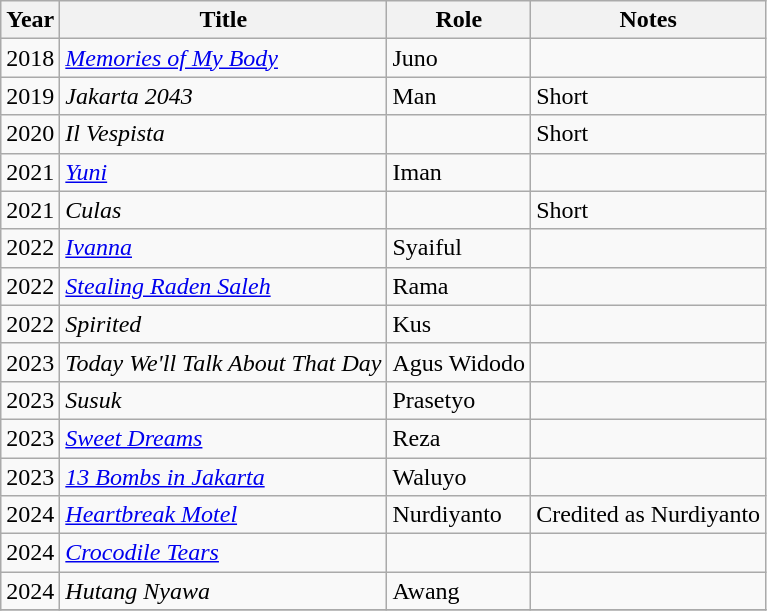<table class="wikitable sortable">
<tr>
<th>Year</th>
<th>Title</th>
<th>Role</th>
<th>Notes</th>
</tr>
<tr>
<td>2018</td>
<td><em><a href='#'>Memories of My Body</a></em></td>
<td>Juno</td>
<td></td>
</tr>
<tr>
<td>2019</td>
<td><em>Jakarta 2043</em></td>
<td>Man</td>
<td>Short</td>
</tr>
<tr>
<td>2020</td>
<td><em>Il Vespista</em></td>
<td></td>
<td>Short</td>
</tr>
<tr>
<td>2021</td>
<td><em><a href='#'>Yuni</a></em></td>
<td>Iman</td>
<td></td>
</tr>
<tr>
<td>2021</td>
<td><em>Culas</em></td>
<td></td>
<td>Short</td>
</tr>
<tr>
<td>2022</td>
<td><em><a href='#'>Ivanna</a></em></td>
<td>Syaiful</td>
<td></td>
</tr>
<tr>
<td>2022</td>
<td><em><a href='#'>Stealing Raden Saleh</a></em></td>
<td>Rama</td>
<td></td>
</tr>
<tr>
<td>2022</td>
<td><em>Spirited</em></td>
<td>Kus</td>
<td></td>
</tr>
<tr>
<td>2023</td>
<td><em>Today We'll Talk About That Day</em></td>
<td>Agus Widodo</td>
<td></td>
</tr>
<tr>
<td>2023</td>
<td><em>Susuk</em></td>
<td>Prasetyo</td>
<td></td>
</tr>
<tr>
<td>2023</td>
<td><em><a href='#'>Sweet Dreams</a></em></td>
<td>Reza</td>
<td></td>
</tr>
<tr>
<td>2023</td>
<td><em><a href='#'>13 Bombs in Jakarta</a></em></td>
<td>Waluyo</td>
<td></td>
</tr>
<tr>
<td>2024</td>
<td><em><a href='#'>Heartbreak Motel</a></em></td>
<td>Nurdiyanto</td>
<td>Credited as Nurdiyanto</td>
</tr>
<tr>
<td>2024</td>
<td><em><a href='#'>Crocodile Tears</a></em></td>
<td></td>
<td></td>
</tr>
<tr>
<td>2024</td>
<td><em>Hutang Nyawa</em></td>
<td>Awang</td>
<td></td>
</tr>
<tr>
</tr>
</table>
